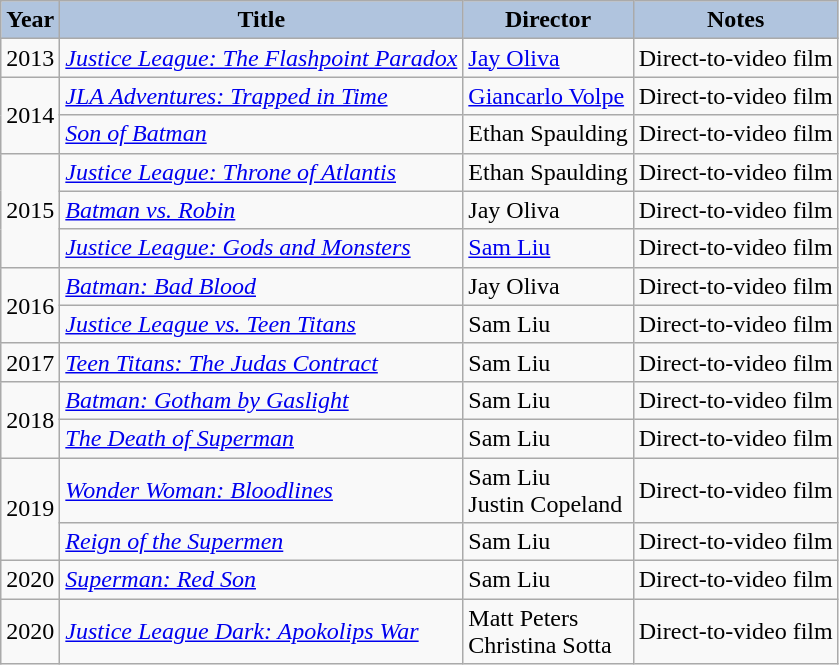<table class="wikitable">
<tr>
<th style="background:#B0C4DE;">Year</th>
<th style="background:#B0C4DE;">Title</th>
<th style="background:#B0C4DE;">Director</th>
<th style="background:#B0C4DE;">Notes</th>
</tr>
<tr>
<td>2013</td>
<td><em><a href='#'>Justice League: The Flashpoint Paradox</a></em></td>
<td><a href='#'>Jay Oliva</a></td>
<td>Direct-to-video film</td>
</tr>
<tr>
<td rowspan="2">2014</td>
<td><em><a href='#'>JLA Adventures: Trapped in Time</a></em></td>
<td><a href='#'>Giancarlo Volpe</a></td>
<td>Direct-to-video film</td>
</tr>
<tr>
<td><em><a href='#'>Son of Batman</a></em></td>
<td>Ethan Spaulding</td>
<td>Direct-to-video film</td>
</tr>
<tr>
<td rowspan="3">2015</td>
<td><em><a href='#'>Justice League: Throne of Atlantis</a></em></td>
<td>Ethan Spaulding</td>
<td>Direct-to-video film</td>
</tr>
<tr>
<td><em><a href='#'>Batman vs. Robin</a></em></td>
<td>Jay Oliva</td>
<td>Direct-to-video film</td>
</tr>
<tr>
<td><em><a href='#'>Justice League: Gods and Monsters</a></em></td>
<td><a href='#'>Sam Liu</a></td>
<td>Direct-to-video film</td>
</tr>
<tr>
<td rowspan="2">2016</td>
<td><em><a href='#'>Batman: Bad Blood</a></em></td>
<td>Jay Oliva</td>
<td>Direct-to-video film</td>
</tr>
<tr>
<td><em><a href='#'>Justice League vs. Teen Titans</a></em></td>
<td>Sam Liu</td>
<td>Direct-to-video film</td>
</tr>
<tr>
<td>2017</td>
<td><em><a href='#'>Teen Titans: The Judas Contract</a></em></td>
<td>Sam Liu</td>
<td>Direct-to-video film</td>
</tr>
<tr>
<td rowspan="2">2018</td>
<td><em><a href='#'>Batman: Gotham by Gaslight</a></em></td>
<td>Sam Liu</td>
<td>Direct-to-video film</td>
</tr>
<tr>
<td><em><a href='#'>The Death of Superman</a></em></td>
<td>Sam Liu</td>
<td>Direct-to-video film</td>
</tr>
<tr>
<td rowspan="2">2019</td>
<td><em><a href='#'>Wonder Woman: Bloodlines</a></em></td>
<td>Sam Liu<br>Justin Copeland</td>
<td>Direct-to-video film</td>
</tr>
<tr>
<td><em><a href='#'>Reign of the Supermen</a></em></td>
<td>Sam Liu</td>
<td>Direct-to-video film</td>
</tr>
<tr>
<td rowspan="1">2020</td>
<td><em><a href='#'>Superman: Red Son</a></em></td>
<td>Sam Liu</td>
<td>Direct-to-video film</td>
</tr>
<tr>
<td rowspan="2">2020</td>
<td><em><a href='#'>Justice League Dark: Apokolips War</a></em></td>
<td>Matt Peters<br>Christina Sotta</td>
<td>Direct-to-video film</td>
</tr>
</table>
